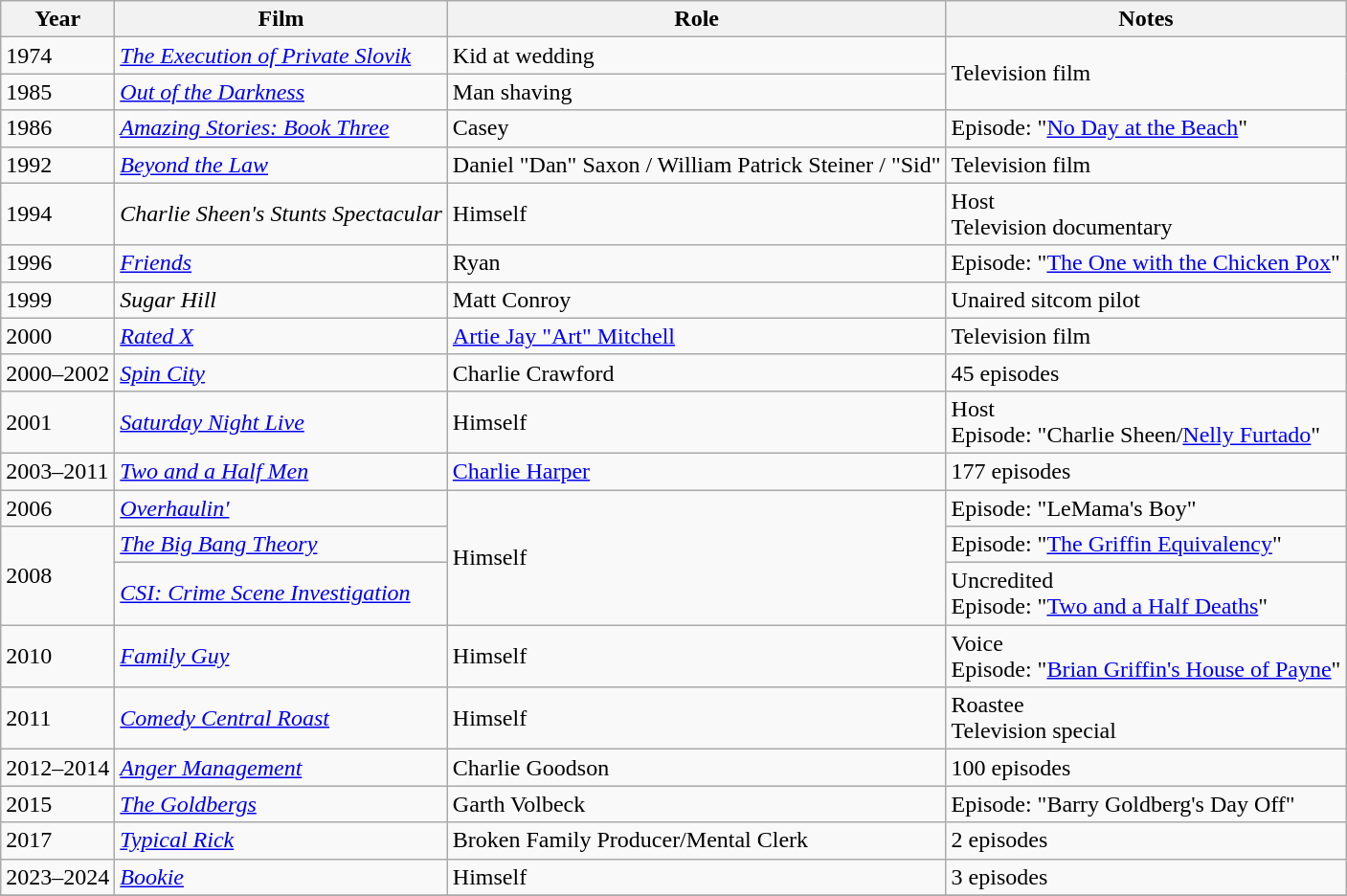<table class="wikitable sortable">
<tr>
<th>Year</th>
<th>Film</th>
<th>Role</th>
<th class="unsortable">Notes</th>
</tr>
<tr>
<td>1974</td>
<td><em><a href='#'>The Execution of Private Slovik</a></em></td>
<td>Kid at wedding</td>
<td rowspan="2">Television film</td>
</tr>
<tr>
<td>1985</td>
<td><em><a href='#'>Out of the Darkness</a></em></td>
<td>Man shaving</td>
</tr>
<tr>
<td>1986</td>
<td><em><a href='#'>Amazing Stories: Book Three</a></em></td>
<td>Casey</td>
<td>Episode: "<a href='#'>No Day at the Beach</a>"</td>
</tr>
<tr>
<td>1992</td>
<td><em><a href='#'>Beyond the Law</a></em></td>
<td>Daniel "Dan" Saxon / William Patrick Steiner / "Sid"</td>
<td>Television film</td>
</tr>
<tr>
<td>1994</td>
<td><em>Charlie Sheen's Stunts Spectacular</em></td>
<td>Himself</td>
<td>Host<br>Television documentary</td>
</tr>
<tr>
<td>1996</td>
<td><em><a href='#'>Friends</a></em></td>
<td>Ryan</td>
<td>Episode: "<a href='#'>The One with the Chicken Pox</a>"</td>
</tr>
<tr>
<td>1999</td>
<td><em>Sugar Hill</em></td>
<td>Matt Conroy</td>
<td>Unaired sitcom pilot</td>
</tr>
<tr>
<td>2000</td>
<td><em><a href='#'>Rated X</a></em></td>
<td><a href='#'>Artie Jay "Art" Mitchell</a></td>
<td>Television film</td>
</tr>
<tr>
<td>2000–2002</td>
<td><em><a href='#'>Spin City</a></em></td>
<td>Charlie Crawford</td>
<td>45 episodes</td>
</tr>
<tr>
<td>2001</td>
<td><em><a href='#'>Saturday Night Live</a></em></td>
<td>Himself</td>
<td>Host<br>Episode: "Charlie Sheen/<a href='#'>Nelly Furtado</a>"</td>
</tr>
<tr>
<td>2003–2011</td>
<td><em><a href='#'>Two and a Half Men</a></em></td>
<td><a href='#'>Charlie Harper</a></td>
<td>177 episodes</td>
</tr>
<tr>
<td>2006</td>
<td><em><a href='#'>Overhaulin'</a></em></td>
<td rowspan=3>Himself</td>
<td>Episode: "LeMama's Boy"</td>
</tr>
<tr>
<td rowspan=2>2008</td>
<td><em><a href='#'>The Big Bang Theory</a></em></td>
<td>Episode: "<a href='#'>The Griffin Equivalency</a>"</td>
</tr>
<tr>
<td><em><a href='#'>CSI: Crime Scene Investigation</a></em></td>
<td>Uncredited<br>Episode: "<a href='#'>Two and a Half Deaths</a>"</td>
</tr>
<tr>
<td>2010</td>
<td><em><a href='#'>Family Guy</a></em></td>
<td>Himself</td>
<td>Voice<br>Episode: "<a href='#'>Brian Griffin's House of Payne</a>"</td>
</tr>
<tr>
<td>2011</td>
<td><em><a href='#'>Comedy Central Roast</a></em></td>
<td>Himself</td>
<td>Roastee<br>Television special</td>
</tr>
<tr>
<td>2012–2014</td>
<td><em><a href='#'>Anger Management</a></em></td>
<td>Charlie Goodson</td>
<td>100 episodes</td>
</tr>
<tr>
<td>2015</td>
<td><em><a href='#'>The Goldbergs</a></em></td>
<td>Garth Volbeck</td>
<td>Episode: "Barry Goldberg's Day Off"</td>
</tr>
<tr>
<td>2017</td>
<td><em><a href='#'>Typical Rick</a></em></td>
<td>Broken Family Producer/Mental Clerk</td>
<td>2 episodes</td>
</tr>
<tr>
<td>2023–2024</td>
<td><em><a href='#'>Bookie</a></em></td>
<td>Himself</td>
<td>3 episodes</td>
</tr>
<tr>
</tr>
</table>
